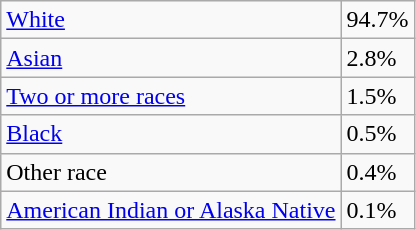<table class="wikitable">
<tr>
<td><a href='#'>White</a></td>
<td>94.7%</td>
</tr>
<tr>
<td><a href='#'>Asian</a></td>
<td>2.8%</td>
</tr>
<tr>
<td><a href='#'>Two or more races</a></td>
<td>1.5%</td>
</tr>
<tr>
<td><a href='#'>Black</a></td>
<td>0.5%</td>
</tr>
<tr>
<td>Other race</td>
<td>0.4%</td>
</tr>
<tr>
<td><a href='#'>American Indian or Alaska Native</a></td>
<td>0.1%</td>
</tr>
</table>
